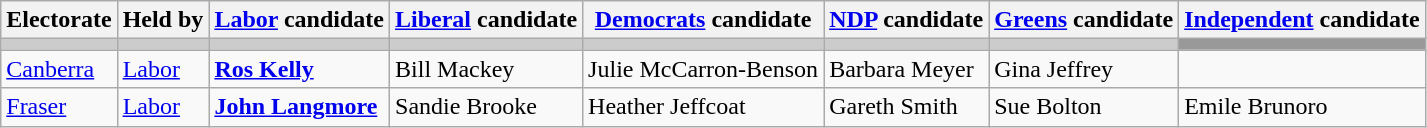<table class="wikitable">
<tr>
<th>Electorate</th>
<th>Held by</th>
<th><a href='#'>Labor</a> candidate</th>
<th><a href='#'>Liberal</a> candidate</th>
<th><a href='#'>Democrats</a> candidate</th>
<th><a href='#'>NDP</a> candidate</th>
<th><a href='#'>Greens</a> candidate</th>
<th><a href='#'>Independent</a> candidate</th>
</tr>
<tr bgcolor="#cccccc">
<td></td>
<td></td>
<td></td>
<td></td>
<td></td>
<td></td>
<td></td>
<td bgcolor="#999999"></td>
</tr>
<tr>
<td><a href='#'>Canberra</a></td>
<td><a href='#'>Labor</a></td>
<td><strong><a href='#'>Ros Kelly</a></strong></td>
<td>Bill Mackey</td>
<td>Julie McCarron-Benson</td>
<td>Barbara Meyer</td>
<td>Gina Jeffrey</td>
<td></td>
</tr>
<tr>
<td><a href='#'>Fraser</a></td>
<td><a href='#'>Labor</a></td>
<td><strong><a href='#'>John Langmore</a></strong></td>
<td>Sandie Brooke</td>
<td>Heather Jeffcoat</td>
<td>Gareth Smith</td>
<td>Sue Bolton</td>
<td>Emile Brunoro</td>
</tr>
</table>
